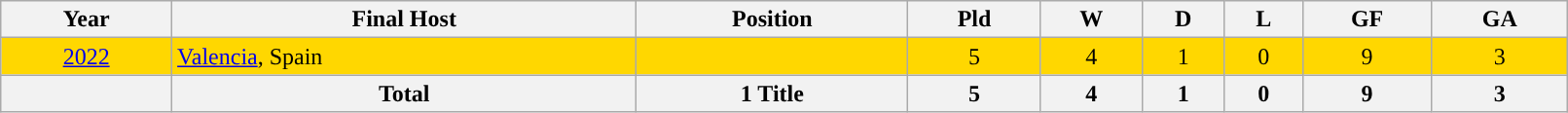<table class="wikitable" style="text-align: center; width:85%">
<tr>
<th>Year</th>
<th>Final Host</th>
<th>Position</th>
<th>Pld</th>
<th>W</th>
<th>D</th>
<th>L</th>
<th>GF</th>
<th>GA</th>
</tr>
<tr bgcolor=gold>
<td><a href='#'>2022</a></td>
<td align=left> <a href='#'>Valencia</a>, Spain</td>
<td></td>
<td>5</td>
<td>4</td>
<td>1</td>
<td>0</td>
<td>9</td>
<td>3</td>
</tr>
<tr>
<th></th>
<th>Total</th>
<th>1 Title</th>
<th>5</th>
<th>4</th>
<th>1</th>
<th>0</th>
<th>9</th>
<th>3</th>
</tr>
</table>
